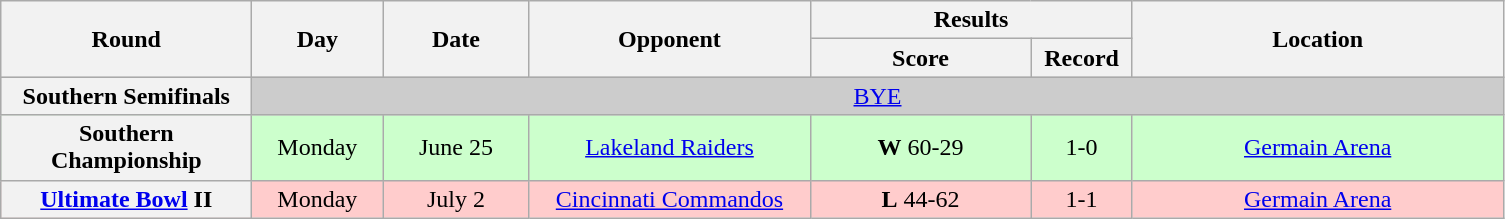<table class="wikitable">
<tr>
<th rowspan="2" width="160">Round</th>
<th rowspan="2" width="80">Day</th>
<th rowspan="2" width="90">Date</th>
<th rowspan="2" width="180">Opponent</th>
<th colspan="2" width="200">Results</th>
<th rowspan="2" width="240">Location</th>
</tr>
<tr>
<th width="140">Score</th>
<th width="60">Record</th>
</tr>
<tr align="center" bgcolor="#CCCCCC">
<th>Southern Semifinals</th>
<td colSpan=6><a href='#'>BYE</a></td>
</tr>
<tr align="center" bgcolor="#CCFFCC">
<th>Southern Championship</th>
<td>Monday</td>
<td>June 25</td>
<td><a href='#'>Lakeland Raiders</a></td>
<td><strong>W</strong> 60-29</td>
<td>1-0</td>
<td><a href='#'>Germain Arena</a></td>
</tr>
<tr align="center" bgcolor="#FFCCCC">
<th><a href='#'>Ultimate Bowl</a> II</th>
<td>Monday</td>
<td>July 2</td>
<td><a href='#'>Cincinnati Commandos</a></td>
<td><strong>L</strong> 44-62</td>
<td>1-1</td>
<td><a href='#'>Germain Arena</a></td>
</tr>
</table>
